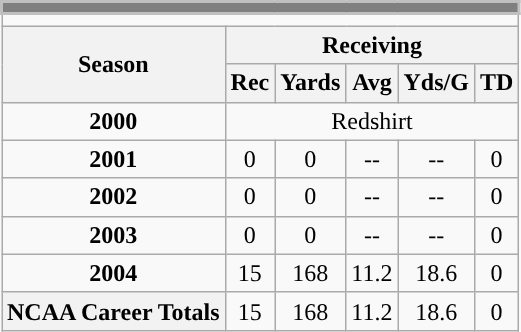<table class=wikitable style="text-align:center;">
<tr>
<td ! colspan="10" style="background:gray; border:2px solid silver; color:white;"></td>
</tr>
<tr>
<td ! colspan="10"></td>
</tr>
<tr>
<th rowspan=2>Season</th>
<th colspan=5>Receiving</th>
</tr>
<tr>
<th>Rec</th>
<th>Yards</th>
<th>Avg</th>
<th>Yds/G</th>
<th>TD</th>
</tr>
<tr>
<td><strong>2000</strong></td>
<td colspan=14 style="text-align:center;">Redshirt</td>
</tr>
<tr>
<td><strong>2001</strong></td>
<td>0</td>
<td>0</td>
<td>--</td>
<td>--</td>
<td>0</td>
</tr>
<tr>
<td><strong>2002</strong></td>
<td>0</td>
<td>0</td>
<td>--</td>
<td>--</td>
<td>0</td>
</tr>
<tr>
<td><strong>2003</strong></td>
<td>0</td>
<td>0</td>
<td>--</td>
<td>--</td>
<td>0</td>
</tr>
<tr>
<td><strong>2004</strong></td>
<td>15</td>
<td>168</td>
<td>11.2</td>
<td>18.6</td>
<td>0</td>
</tr>
<tr>
<th>NCAA Career Totals</th>
<td>15</td>
<td>168</td>
<td>11.2</td>
<td>18.6</td>
<td>0</td>
</tr>
</table>
